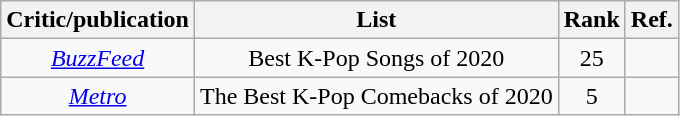<table class="wikitable plainrowheaders" style="text-align:center">
<tr>
<th>Critic/publication</th>
<th>List</th>
<th>Rank</th>
<th>Ref.</th>
</tr>
<tr>
<td scope="row"><em><a href='#'>BuzzFeed</a></em></td>
<td>Best K-Pop Songs of 2020</td>
<td>25</td>
<td></td>
</tr>
<tr>
<td scope="row"><em><a href='#'>Metro</a></em></td>
<td>The Best K-Pop Comebacks of 2020</td>
<td>5</td>
<td></td>
</tr>
</table>
